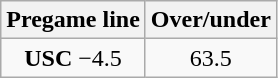<table class="wikitable">
<tr align="center">
<th style=>Pregame line</th>
<th style=>Over/under</th>
</tr>
<tr align="center">
<td><strong>USC</strong> −4.5</td>
<td>63.5</td>
</tr>
</table>
